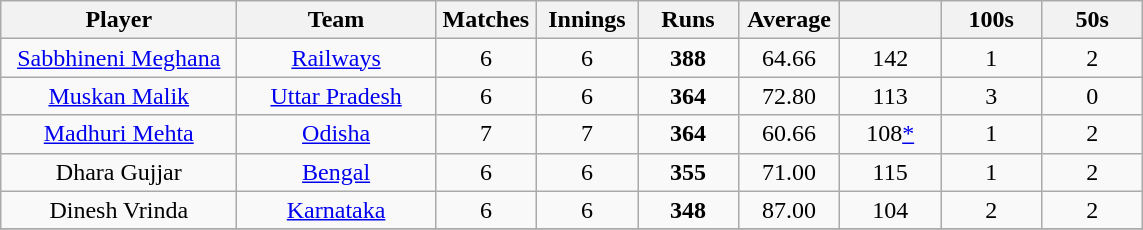<table class="wikitable" style="text-align:center;">
<tr>
<th width=150>Player</th>
<th width=125>Team</th>
<th width=60>Matches</th>
<th width=60>Innings</th>
<th width=60>Runs</th>
<th width=60>Average</th>
<th width=60></th>
<th width=60>100s</th>
<th width=60>50s</th>
</tr>
<tr>
<td><a href='#'>Sabbhineni Meghana</a></td>
<td><a href='#'>Railways</a></td>
<td>6</td>
<td>6</td>
<td><strong>388</strong></td>
<td>64.66</td>
<td>142</td>
<td>1</td>
<td>2</td>
</tr>
<tr>
<td><a href='#'>Muskan Malik</a></td>
<td><a href='#'>Uttar Pradesh</a></td>
<td>6</td>
<td>6</td>
<td><strong>364</strong></td>
<td>72.80</td>
<td>113</td>
<td>3</td>
<td>0</td>
</tr>
<tr>
<td><a href='#'>Madhuri Mehta</a></td>
<td><a href='#'>Odisha</a></td>
<td>7</td>
<td>7</td>
<td><strong>364</strong></td>
<td>60.66</td>
<td>108<a href='#'>*</a></td>
<td>1</td>
<td>2</td>
</tr>
<tr>
<td>Dhara Gujjar</td>
<td><a href='#'>Bengal</a></td>
<td>6</td>
<td>6</td>
<td><strong>355</strong></td>
<td>71.00</td>
<td>115</td>
<td>1</td>
<td>2</td>
</tr>
<tr>
<td>Dinesh Vrinda</td>
<td><a href='#'>Karnataka</a></td>
<td>6</td>
<td>6</td>
<td><strong>348</strong></td>
<td>87.00</td>
<td>104</td>
<td>2</td>
<td>2</td>
</tr>
<tr>
</tr>
</table>
